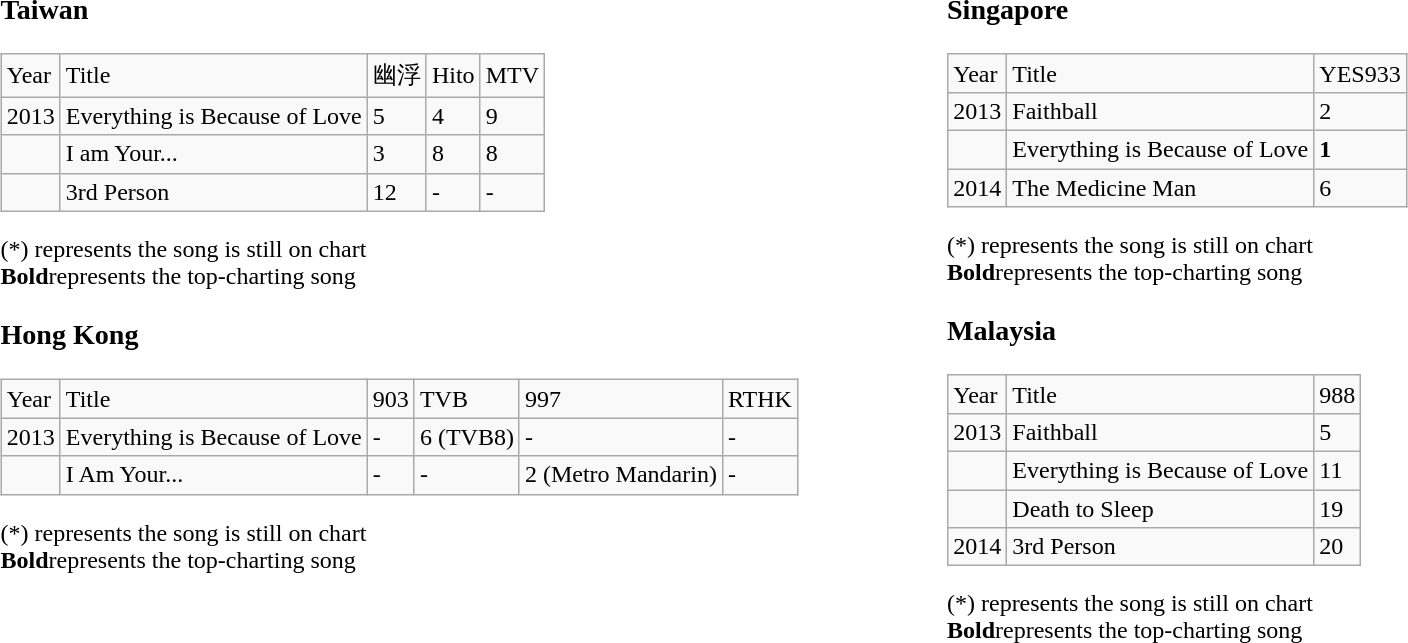<table border="0" cellpadding="5" width="100%">
<tr ---- valign="top">
<td width="50%"></td>
<td width="50%"></td>
</tr>
<tr ---->
<td valign="top"><br><h3>Taiwan</h3><table class="wikitable">
<tr>
<td>Year</td>
<td>Title</td>
<td>幽浮</td>
<td>Hito</td>
<td>MTV</td>
</tr>
<tr>
<td>2013</td>
<td>Everything is Because of Love</td>
<td>5</td>
<td>4</td>
<td>9</td>
</tr>
<tr>
<td></td>
<td>I am Your...</td>
<td>3</td>
<td>8</td>
<td>8</td>
</tr>
<tr>
<td></td>
<td>3rd Person</td>
<td>12</td>
<td>-</td>
<td>-</td>
</tr>
</table>
(*) represents the song is still on chart <br>
<strong>Bold</strong>represents the top-charting song<h3>Hong Kong</h3><table class="wikitable">
<tr>
<td>Year</td>
<td>Title</td>
<td>903</td>
<td>TVB</td>
<td>997</td>
<td>RTHK</td>
</tr>
<tr>
<td>2013</td>
<td>Everything is Because of Love</td>
<td>-</td>
<td>6 (TVB8)</td>
<td>-</td>
<td>-</td>
</tr>
<tr>
<td></td>
<td>I Am Your...</td>
<td>-</td>
<td>-</td>
<td>2 (Metro Mandarin)</td>
<td>-</td>
</tr>
</table>
(*) represents the song is still on chart <br>
<strong>Bold</strong>represents the top-charting song</td>
<td valign="top"><br><h3>Singapore</h3><table class="wikitable">
<tr>
<td>Year</td>
<td>Title</td>
<td>YES933</td>
</tr>
<tr>
<td>2013</td>
<td>Faithball</td>
<td>2</td>
</tr>
<tr>
<td></td>
<td>Everything is Because of Love</td>
<td><strong>1</strong></td>
</tr>
<tr>
<td>2014</td>
<td>The Medicine Man</td>
<td>6</td>
</tr>
</table>
(*) represents the song is still on chart <br>
<strong>Bold</strong>represents the top-charting song<h3>Malaysia</h3><table class="wikitable">
<tr>
<td>Year</td>
<td>Title</td>
<td>988</td>
</tr>
<tr>
<td>2013</td>
<td>Faithball</td>
<td>5</td>
</tr>
<tr>
<td></td>
<td>Everything is Because of Love</td>
<td>11</td>
</tr>
<tr>
<td></td>
<td>Death to Sleep</td>
<td>19</td>
</tr>
<tr>
<td>2014</td>
<td>3rd Person</td>
<td>20</td>
</tr>
</table>
(*) represents the song is still on chart <br>
<strong>Bold</strong>represents the top-charting song</td>
</tr>
</table>
